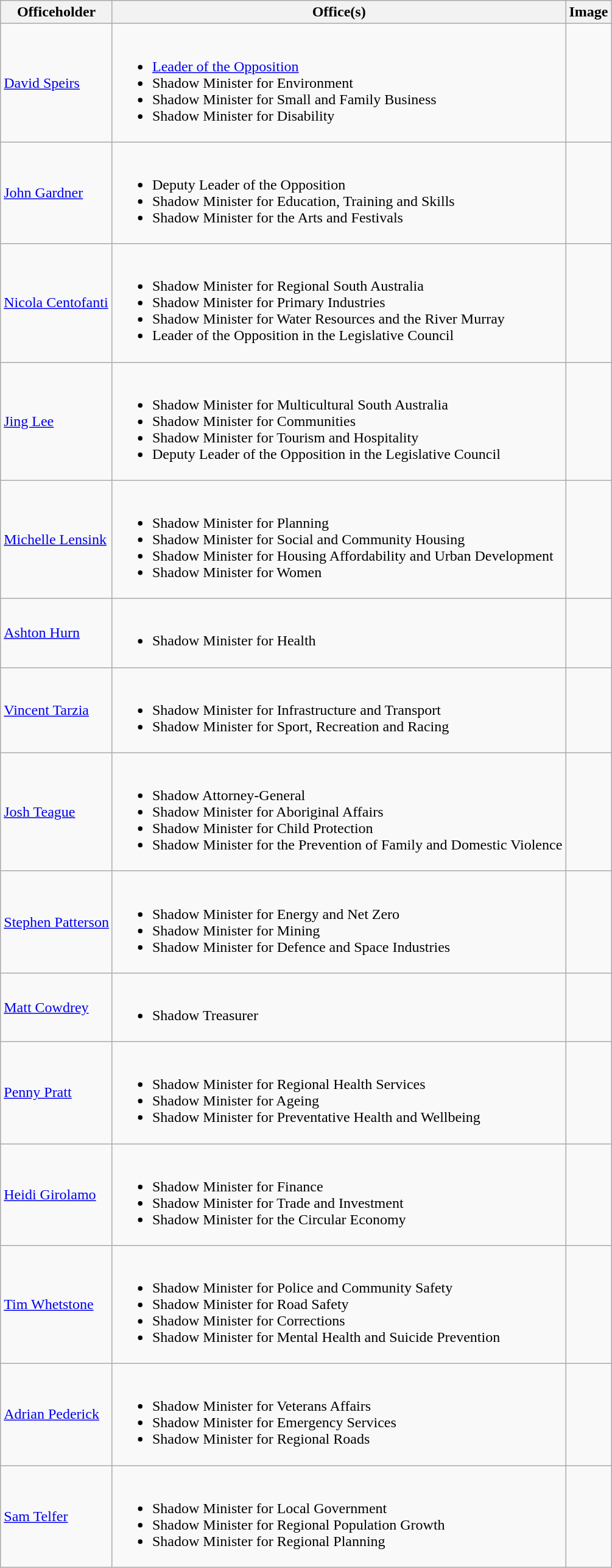<table class="wikitable">
<tr>
<th>Officeholder</th>
<th>Office(s)</th>
<th>Image</th>
</tr>
<tr>
<td><a href='#'>David Speirs</a> </td>
<td><br><ul><li><a href='#'>Leader of the Opposition</a></li><li>Shadow Minister for Environment</li><li>Shadow Minister for Small and Family Business</li><li>Shadow Minister for Disability</li></ul></td>
<td></td>
</tr>
<tr>
<td><a href='#'>John Gardner</a> </td>
<td><br><ul><li>Deputy Leader of the Opposition</li><li>Shadow Minister for Education, Training and Skills</li><li>Shadow Minister for the Arts and Festivals</li></ul></td>
<td></td>
</tr>
<tr>
<td><a href='#'>Nicola Centofanti</a> </td>
<td><br><ul><li>Shadow Minister for Regional South Australia</li><li>Shadow Minister for Primary Industries</li><li>Shadow Minister for Water Resources and the River Murray</li><li>Leader of the Opposition in the Legislative Council</li></ul></td>
<td></td>
</tr>
<tr>
<td><a href='#'>Jing Lee</a> </td>
<td><br><ul><li>Shadow Minister for Multicultural South Australia</li><li>Shadow Minister for Communities</li><li>Shadow Minister for Tourism and Hospitality</li><li>Deputy Leader of the Opposition in the Legislative Council</li></ul></td>
<td></td>
</tr>
<tr>
<td><a href='#'>Michelle Lensink</a> </td>
<td><br><ul><li>Shadow Minister for Planning</li><li>Shadow Minister for Social and Community Housing</li><li>Shadow Minister for Housing Affordability and Urban Development</li><li>Shadow Minister for Women</li></ul></td>
<td></td>
</tr>
<tr>
<td><a href='#'>Ashton Hurn</a> </td>
<td><br><ul><li>Shadow Minister for Health</li></ul></td>
<td></td>
</tr>
<tr>
<td><a href='#'>Vincent Tarzia</a> </td>
<td><br><ul><li>Shadow Minister for Infrastructure and Transport</li><li>Shadow Minister for Sport, Recreation and Racing</li></ul></td>
<td></td>
</tr>
<tr>
<td><a href='#'>Josh Teague</a> </td>
<td><br><ul><li>Shadow Attorney-General</li><li>Shadow Minister for Aboriginal Affairs</li><li>Shadow Minister for Child Protection</li><li>Shadow Minister for the Prevention of Family and Domestic Violence</li></ul></td>
<td></td>
</tr>
<tr>
<td><a href='#'>Stephen Patterson</a> </td>
<td><br><ul><li>Shadow Minister for Energy and Net Zero</li><li>Shadow Minister for Mining</li><li>Shadow Minister for Defence and Space Industries</li></ul></td>
<td></td>
</tr>
<tr>
<td><a href='#'>Matt Cowdrey</a> </td>
<td><br><ul><li>Shadow Treasurer</li></ul></td>
<td></td>
</tr>
<tr>
<td><a href='#'>Penny Pratt</a> </td>
<td><br><ul><li>Shadow Minister for Regional Health Services</li><li>Shadow Minister for Ageing</li><li>Shadow Minister for Preventative Health and Wellbeing</li></ul></td>
<td></td>
</tr>
<tr>
<td><a href='#'>Heidi Girolamo</a> </td>
<td><br><ul><li>Shadow Minister for Finance</li><li>Shadow Minister for Trade and Investment</li><li>Shadow Minister for the Circular Economy</li></ul></td>
<td></td>
</tr>
<tr>
<td><a href='#'>Tim Whetstone</a> </td>
<td><br><ul><li>Shadow Minister for Police and Community Safety</li><li>Shadow Minister for Road Safety</li><li>Shadow Minister for Corrections</li><li>Shadow Minister for Mental Health and Suicide Prevention</li></ul></td>
<td></td>
</tr>
<tr>
<td><a href='#'>Adrian Pederick</a> </td>
<td><br><ul><li>Shadow Minister for Veterans Affairs</li><li>Shadow Minister for Emergency Services</li><li>Shadow Minister for Regional Roads</li></ul></td>
<td></td>
</tr>
<tr>
<td><a href='#'>Sam Telfer</a>  </td>
<td><br><ul><li>Shadow Minister for Local Government</li><li>Shadow Minister for Regional Population Growth</li><li>Shadow Minister for Regional Planning</li></ul></td>
<td></td>
</tr>
</table>
